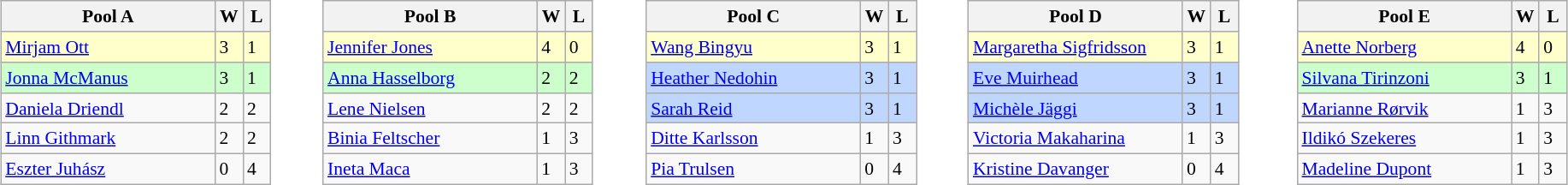<table style="font-size:90%;">
<tr>
<td width=10% valign="top"><br><table class="wikitable">
<tr>
<th width=160>Pool A</th>
<th width=15>W</th>
<th width=15>L</th>
</tr>
<tr bgcolor=#ffffcc>
<td> <a href='#'>Mirjam Ott</a></td>
<td>3</td>
<td>1</td>
</tr>
<tr bgcolor=#ccffcc>
<td> <a href='#'>Jonna McManus</a></td>
<td>3</td>
<td>1</td>
</tr>
<tr>
<td> <a href='#'>Daniela Driendl</a></td>
<td>2</td>
<td>2</td>
</tr>
<tr>
<td> <a href='#'>Linn Githmark</a></td>
<td>2</td>
<td>2</td>
</tr>
<tr>
<td> <a href='#'>Eszter Juhász</a></td>
<td>0</td>
<td>4</td>
</tr>
</table>
</td>
<td width=10% valign="top"><br><table class="wikitable">
<tr>
<th width=160>Pool B</th>
<th width=15>W</th>
<th width=15>L</th>
</tr>
<tr bgcolor=#ffffcc>
<td> <a href='#'>Jennifer Jones</a></td>
<td>4</td>
<td>0</td>
</tr>
<tr bgcolor=#ccffcc>
<td> <a href='#'>Anna Hasselborg</a></td>
<td>2</td>
<td>2</td>
</tr>
<tr>
<td> <a href='#'>Lene Nielsen</a></td>
<td>2</td>
<td>2</td>
</tr>
<tr>
<td> <a href='#'>Binia Feltscher</a></td>
<td>1</td>
<td>3</td>
</tr>
<tr>
<td> <a href='#'>Ineta Maca</a></td>
<td>1</td>
<td>3</td>
</tr>
</table>
</td>
<td width=10% valign="top"><br><table class="wikitable">
<tr>
<th width=160>Pool C</th>
<th width=15>W</th>
<th width=15>L</th>
</tr>
<tr bgcolor=#ffffcc>
<td> <a href='#'>Wang Bingyu</a></td>
<td>3</td>
<td>1</td>
</tr>
<tr bgcolor=#BFD7FF>
<td> <a href='#'>Heather Nedohin</a></td>
<td>3</td>
<td>1</td>
</tr>
<tr bgcolor=#BFD7FF>
<td> <a href='#'>Sarah Reid</a></td>
<td>3</td>
<td>1</td>
</tr>
<tr>
<td> <a href='#'>Ditte Karlsson</a></td>
<td>1</td>
<td>3</td>
</tr>
<tr>
<td> <a href='#'>Pia Trulsen</a></td>
<td>0</td>
<td>4</td>
</tr>
</table>
</td>
<td width=10% valign="top"><br><table class="wikitable">
<tr>
<th width=160>Pool D</th>
<th width=15>W</th>
<th width=15>L</th>
</tr>
<tr bgcolor=#ffffcc>
<td> <a href='#'>Margaretha Sigfridsson</a></td>
<td>3</td>
<td>1</td>
</tr>
<tr bgcolor=#BFD7FF>
<td> <a href='#'>Eve Muirhead</a></td>
<td>3</td>
<td>1</td>
</tr>
<tr bgcolor=#BFD7FF>
<td> <a href='#'>Michèle Jäggi</a></td>
<td>3</td>
<td>1</td>
</tr>
<tr>
<td> <a href='#'>Victoria Makaharina</a></td>
<td>1</td>
<td>3</td>
</tr>
<tr>
<td> <a href='#'>Kristine Davanger</a></td>
<td>0</td>
<td>4</td>
</tr>
</table>
</td>
<td width=10% valign="top"><br><table class="wikitable">
<tr>
<th width=160>Pool E</th>
<th width=15>W</th>
<th width=15>L</th>
</tr>
<tr bgcolor=#ffffcc>
<td> <a href='#'>Anette Norberg</a></td>
<td>4</td>
<td>0</td>
</tr>
<tr bgcolor=#ccffcc>
<td> <a href='#'>Silvana Tirinzoni</a></td>
<td>3</td>
<td>1</td>
</tr>
<tr>
<td> <a href='#'>Marianne Rørvik</a></td>
<td>1</td>
<td>3</td>
</tr>
<tr>
<td> <a href='#'>Ildikó Szekeres</a></td>
<td>1</td>
<td>3</td>
</tr>
<tr>
<td> <a href='#'>Madeline Dupont</a></td>
<td>1</td>
<td>3</td>
</tr>
</table>
</td>
</tr>
</table>
